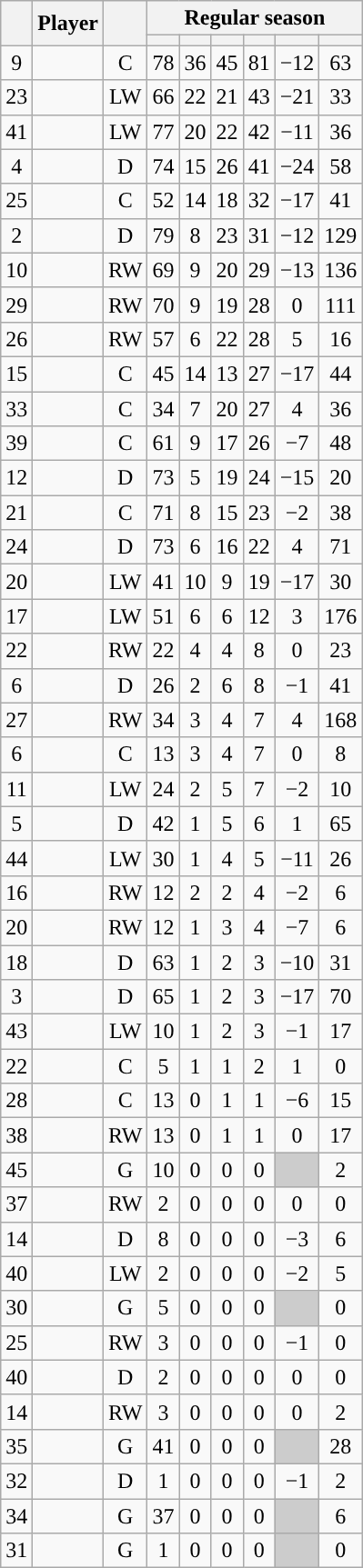<table class="wikitable sortable plainrowheaders" style="text-align:center;">
<tr>
<th scope="col" data-sort-type="number" rowspan="2"></th>
<th scope="col" rowspan="2">Player</th>
<th scope="col" rowspan="2"></th>
<th scope=colgroup colspan=6>Regular season</th>
</tr>
<tr>
<th scope="col" data-sort-type="number"></th>
<th scope="col" data-sort-type="number"></th>
<th scope="col" data-sort-type="number"></th>
<th scope="col" data-sort-type="number"></th>
<th scope="col" data-sort-type="number"></th>
<th scope="col" data-sort-type="number"></th>
</tr>
<tr>
<td scope="row">9</td>
<td align="left"></td>
<td>C</td>
<td>78</td>
<td>36</td>
<td>45</td>
<td>81</td>
<td>−12</td>
<td>63</td>
</tr>
<tr>
<td scope="row">23</td>
<td align="left"></td>
<td>LW</td>
<td>66</td>
<td>22</td>
<td>21</td>
<td>43</td>
<td>−21</td>
<td>33</td>
</tr>
<tr>
<td scope="row">41</td>
<td align="left"></td>
<td>LW</td>
<td>77</td>
<td>20</td>
<td>22</td>
<td>42</td>
<td>−11</td>
<td>36</td>
</tr>
<tr>
<td scope="row">4</td>
<td align="left"></td>
<td>D</td>
<td>74</td>
<td>15</td>
<td>26</td>
<td>41</td>
<td>−24</td>
<td>58</td>
</tr>
<tr>
<td scope="row">25</td>
<td align="left"></td>
<td>C</td>
<td>52</td>
<td>14</td>
<td>18</td>
<td>32</td>
<td>−17</td>
<td>41</td>
</tr>
<tr>
<td scope="row">2</td>
<td align="left"></td>
<td>D</td>
<td>79</td>
<td>8</td>
<td>23</td>
<td>31</td>
<td>−12</td>
<td>129</td>
</tr>
<tr>
<td scope="row">10</td>
<td align="left"></td>
<td>RW</td>
<td>69</td>
<td>9</td>
<td>20</td>
<td>29</td>
<td>−13</td>
<td>136</td>
</tr>
<tr>
<td scope="row">29</td>
<td align="left"></td>
<td>RW</td>
<td>70</td>
<td>9</td>
<td>19</td>
<td>28</td>
<td>0</td>
<td>111</td>
</tr>
<tr>
<td scope="row">26</td>
<td align="left"></td>
<td>RW</td>
<td>57</td>
<td>6</td>
<td>22</td>
<td>28</td>
<td>5</td>
<td>16</td>
</tr>
<tr>
<td scope="row">15</td>
<td align="left"></td>
<td>C</td>
<td>45</td>
<td>14</td>
<td>13</td>
<td>27</td>
<td>−17</td>
<td>44</td>
</tr>
<tr>
<td scope="row">33</td>
<td align="left"></td>
<td>C</td>
<td>34</td>
<td>7</td>
<td>20</td>
<td>27</td>
<td>4</td>
<td>36</td>
</tr>
<tr>
<td scope="row">39</td>
<td align="left"></td>
<td>C</td>
<td>61</td>
<td>9</td>
<td>17</td>
<td>26</td>
<td>−7</td>
<td>48</td>
</tr>
<tr>
<td scope="row">12</td>
<td align="left"></td>
<td>D</td>
<td>73</td>
<td>5</td>
<td>19</td>
<td>24</td>
<td>−15</td>
<td>20</td>
</tr>
<tr>
<td scope="row">21</td>
<td align="left"></td>
<td>C</td>
<td>71</td>
<td>8</td>
<td>15</td>
<td>23</td>
<td>−2</td>
<td>38</td>
</tr>
<tr>
<td scope="row">24</td>
<td align="left"></td>
<td>D</td>
<td>73</td>
<td>6</td>
<td>16</td>
<td>22</td>
<td>4</td>
<td>71</td>
</tr>
<tr>
<td scope="row">20</td>
<td align="left"></td>
<td>LW</td>
<td>41</td>
<td>10</td>
<td>9</td>
<td>19</td>
<td>−17</td>
<td>30</td>
</tr>
<tr>
<td scope="row">17</td>
<td align="left"></td>
<td>LW</td>
<td>51</td>
<td>6</td>
<td>6</td>
<td>12</td>
<td>3</td>
<td>176</td>
</tr>
<tr>
<td scope="row">22</td>
<td align="left"></td>
<td>RW</td>
<td>22</td>
<td>4</td>
<td>4</td>
<td>8</td>
<td>0</td>
<td>23</td>
</tr>
<tr>
<td scope="row">6</td>
<td align="left"></td>
<td>D</td>
<td>26</td>
<td>2</td>
<td>6</td>
<td>8</td>
<td>−1</td>
<td>41</td>
</tr>
<tr>
<td scope="row">27</td>
<td align="left"></td>
<td>RW</td>
<td>34</td>
<td>3</td>
<td>4</td>
<td>7</td>
<td>4</td>
<td>168</td>
</tr>
<tr>
<td scope="row">6</td>
<td align="left"></td>
<td>C</td>
<td>13</td>
<td>3</td>
<td>4</td>
<td>7</td>
<td>0</td>
<td>8</td>
</tr>
<tr>
<td scope="row">11</td>
<td align="left"></td>
<td>LW</td>
<td>24</td>
<td>2</td>
<td>5</td>
<td>7</td>
<td>−2</td>
<td>10</td>
</tr>
<tr>
<td scope="row">5</td>
<td align="left"></td>
<td>D</td>
<td>42</td>
<td>1</td>
<td>5</td>
<td>6</td>
<td>1</td>
<td>65</td>
</tr>
<tr>
<td scope="row">44</td>
<td align="left"></td>
<td>LW</td>
<td>30</td>
<td>1</td>
<td>4</td>
<td>5</td>
<td>−11</td>
<td>26</td>
</tr>
<tr>
<td scope="row">16</td>
<td align="left"></td>
<td>RW</td>
<td>12</td>
<td>2</td>
<td>2</td>
<td>4</td>
<td>−2</td>
<td>6</td>
</tr>
<tr>
<td scope="row">20</td>
<td align="left"></td>
<td>RW</td>
<td>12</td>
<td>1</td>
<td>3</td>
<td>4</td>
<td>−7</td>
<td>6</td>
</tr>
<tr>
<td scope="row">18</td>
<td align="left"></td>
<td>D</td>
<td>63</td>
<td>1</td>
<td>2</td>
<td>3</td>
<td>−10</td>
<td>31</td>
</tr>
<tr>
<td scope="row">3</td>
<td align="left"></td>
<td>D</td>
<td>65</td>
<td>1</td>
<td>2</td>
<td>3</td>
<td>−17</td>
<td>70</td>
</tr>
<tr>
<td scope="row">43</td>
<td align="left"></td>
<td>LW</td>
<td>10</td>
<td>1</td>
<td>2</td>
<td>3</td>
<td>−1</td>
<td>17</td>
</tr>
<tr>
<td scope="row">22</td>
<td align="left"></td>
<td>C</td>
<td>5</td>
<td>1</td>
<td>1</td>
<td>2</td>
<td>1</td>
<td>0</td>
</tr>
<tr>
<td scope="row">28</td>
<td align="left"></td>
<td>C</td>
<td>13</td>
<td>0</td>
<td>1</td>
<td>1</td>
<td>−6</td>
<td>15</td>
</tr>
<tr>
<td scope="row">38</td>
<td align="left"></td>
<td>RW</td>
<td>13</td>
<td>0</td>
<td>1</td>
<td>1</td>
<td>0</td>
<td>17</td>
</tr>
<tr>
<td scope="row">45</td>
<td align="left"></td>
<td>G</td>
<td>10</td>
<td>0</td>
<td>0</td>
<td>0</td>
<td style="background:#ccc"></td>
<td>2</td>
</tr>
<tr>
<td scope="row">37</td>
<td align="left"></td>
<td>RW</td>
<td>2</td>
<td>0</td>
<td>0</td>
<td>0</td>
<td>0</td>
<td>0</td>
</tr>
<tr>
<td scope="row">14</td>
<td align="left"></td>
<td>D</td>
<td>8</td>
<td>0</td>
<td>0</td>
<td>0</td>
<td>−3</td>
<td>6</td>
</tr>
<tr>
<td scope="row">40</td>
<td align="left"></td>
<td>LW</td>
<td>2</td>
<td>0</td>
<td>0</td>
<td>0</td>
<td>−2</td>
<td>5</td>
</tr>
<tr>
<td scope="row">30</td>
<td align="left"></td>
<td>G</td>
<td>5</td>
<td>0</td>
<td>0</td>
<td>0</td>
<td style="background:#ccc"></td>
<td>0</td>
</tr>
<tr>
<td scope="row">25</td>
<td align="left"></td>
<td>RW</td>
<td>3</td>
<td>0</td>
<td>0</td>
<td>0</td>
<td>−1</td>
<td>0</td>
</tr>
<tr>
<td scope="row">40</td>
<td align="left"></td>
<td>D</td>
<td>2</td>
<td>0</td>
<td>0</td>
<td>0</td>
<td>0</td>
<td>0</td>
</tr>
<tr>
<td scope="row">14</td>
<td align="left"></td>
<td>RW</td>
<td>3</td>
<td>0</td>
<td>0</td>
<td>0</td>
<td>0</td>
<td>2</td>
</tr>
<tr>
<td scope="row">35</td>
<td align="left"></td>
<td>G</td>
<td>41</td>
<td>0</td>
<td>0</td>
<td>0</td>
<td style="background:#ccc"></td>
<td>28</td>
</tr>
<tr>
<td scope="row">32</td>
<td align="left"></td>
<td>D</td>
<td>1</td>
<td>0</td>
<td>0</td>
<td>0</td>
<td>−1</td>
<td>2</td>
</tr>
<tr>
<td scope="row">34</td>
<td align="left"></td>
<td>G</td>
<td>37</td>
<td>0</td>
<td>0</td>
<td>0</td>
<td style="background:#ccc"></td>
<td>6</td>
</tr>
<tr>
<td scope="row">31</td>
<td align="left"></td>
<td>G</td>
<td>1</td>
<td>0</td>
<td>0</td>
<td>0</td>
<td style="background:#ccc"></td>
<td>0</td>
</tr>
</table>
